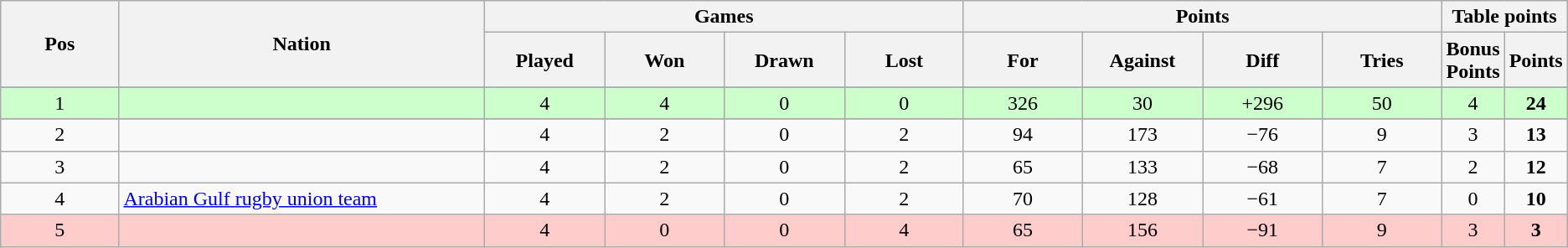<table class="wikitable" style="text-align: center;">
<tr>
<th rowspan=2 width="8%">Pos</th>
<th rowspan=2 width="25%">Nation</th>
<th colspan=4 width="32%">Games</th>
<th colspan=4 width="32%">Points</th>
<th colspan=2 width="16%">Table points</th>
</tr>
<tr>
<th width="8%">Played</th>
<th width="8%">Won</th>
<th width="8%">Drawn</th>
<th width="8%">Lost</th>
<th width="8%">For</th>
<th width="8%">Against</th>
<th width="8%">Diff</th>
<th width="8%">Tries</th>
<th width="8%">Bonus Points</th>
<th width="8%">Points</th>
</tr>
<tr>
</tr>
<tr align=center |-width=10px; bgcolor="#ccffcc">
<td>1</td>
<td align=left></td>
<td>4</td>
<td>4</td>
<td>0</td>
<td>0</td>
<td>326</td>
<td>30</td>
<td>+296</td>
<td>50</td>
<td>4</td>
<td><strong>24</strong></td>
</tr>
<tr>
</tr>
<tr align=center |-width=10px;>
<td>2</td>
<td align=left></td>
<td>4</td>
<td>2</td>
<td>0</td>
<td>2</td>
<td>94</td>
<td>173</td>
<td>−76</td>
<td>9</td>
<td>3</td>
<td><strong>13</strong></td>
</tr>
<tr align=center |-width=10px;>
<td>3</td>
<td align=left></td>
<td>4</td>
<td>2</td>
<td>0</td>
<td>2</td>
<td>65</td>
<td>133</td>
<td>−68</td>
<td>7</td>
<td>2</td>
<td><strong>12</strong></td>
</tr>
<tr align=center |-width=10px;>
<td>4</td>
<td align=left><a href='#'>Arabian Gulf rugby union team</a></td>
<td>4</td>
<td>2</td>
<td>0</td>
<td>2</td>
<td>70</td>
<td>128</td>
<td>−61</td>
<td>7</td>
<td>0</td>
<td><strong>10</strong></td>
</tr>
<tr bgcolor="#ffcccc">
<td>5</td>
<td align=left></td>
<td>4</td>
<td>0</td>
<td>0</td>
<td>4</td>
<td>65</td>
<td>156</td>
<td>−91</td>
<td>9</td>
<td>3</td>
<td><strong>3</strong></td>
</tr>
</table>
